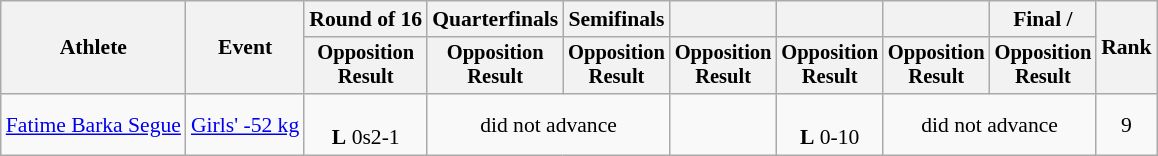<table class="wikitable" style="font-size:90%">
<tr>
<th rowspan="2">Athlete</th>
<th rowspan="2">Event</th>
<th>Round of 16</th>
<th>Quarterfinals</th>
<th>Semifinals</th>
<th></th>
<th></th>
<th></th>
<th>Final / </th>
<th rowspan=2>Rank</th>
</tr>
<tr style="font-size:95%">
<th>Opposition<br>Result</th>
<th>Opposition<br>Result</th>
<th>Opposition<br>Result</th>
<th>Opposition<br>Result</th>
<th>Opposition<br>Result</th>
<th>Opposition<br>Result</th>
<th>Opposition<br>Result</th>
</tr>
<tr align=center>
<td align=left><a href='#'>Fatime Barka Segue</a></td>
<td align=left><a href='#'>Girls' -52 kg</a></td>
<td><br><strong>L</strong> 0s2-1</td>
<td colspan=2>did not advance</td>
<td></td>
<td><br><strong>L</strong> 0-10</td>
<td colspan=2>did not advance</td>
<td>9</td>
</tr>
</table>
